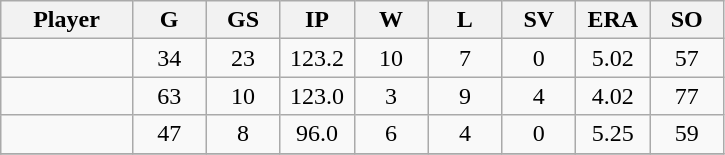<table class="wikitable sortable">
<tr>
<th bgcolor="#DDDDFF" width="16%">Player</th>
<th bgcolor="#DDDDFF" width="9%">G</th>
<th bgcolor="#DDDDFF" width="9%">GS</th>
<th bgcolor="#DDDDFF" width="9%">IP</th>
<th bgcolor="#DDDDFF" width="9%">W</th>
<th bgcolor="#DDDDFF" width="9%">L</th>
<th bgcolor="#DDDDFF" width="9%">SV</th>
<th bgcolor="#DDDDFF" width="9%">ERA</th>
<th bgcolor="#DDDDFF" width="9%">SO</th>
</tr>
<tr align="center">
<td></td>
<td>34</td>
<td>23</td>
<td>123.2</td>
<td>10</td>
<td>7</td>
<td>0</td>
<td>5.02</td>
<td>57</td>
</tr>
<tr align=center>
<td></td>
<td>63</td>
<td>10</td>
<td>123.0</td>
<td>3</td>
<td>9</td>
<td>4</td>
<td>4.02</td>
<td>77</td>
</tr>
<tr align=center>
<td></td>
<td>47</td>
<td>8</td>
<td>96.0</td>
<td>6</td>
<td>4</td>
<td>0</td>
<td>5.25</td>
<td>59</td>
</tr>
<tr align="center">
</tr>
</table>
